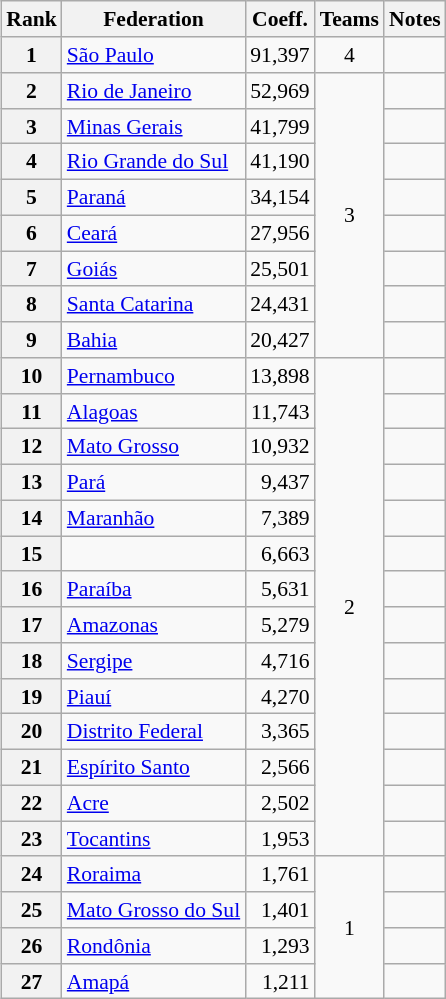<table>
<tr valign=top style="font-size:90%">
<td><br><table class="wikitable">
<tr>
<th>Rank</th>
<th>Federation</th>
<th>Coeff.</th>
<th>Teams</th>
<th>Notes</th>
</tr>
<tr>
<th>1</th>
<td> <a href='#'>São Paulo</a></td>
<td align=right>91,397</td>
<td align=center>4</td>
<td></td>
</tr>
<tr>
<th>2</th>
<td> <a href='#'>Rio de Janeiro</a></td>
<td align=right>52,969</td>
<td align=center rowspan=8>3</td>
<td></td>
</tr>
<tr>
<th>3</th>
<td> <a href='#'>Minas Gerais</a></td>
<td align=right>41,799</td>
<td></td>
</tr>
<tr>
<th>4</th>
<td> <a href='#'>Rio Grande do Sul</a></td>
<td align=right>41,190</td>
<td></td>
</tr>
<tr>
<th>5</th>
<td> <a href='#'>Paraná</a></td>
<td align=right>34,154</td>
<td></td>
</tr>
<tr>
<th>6</th>
<td> <a href='#'>Ceará</a></td>
<td align=right>27,956</td>
<td></td>
</tr>
<tr>
<th>7</th>
<td> <a href='#'>Goiás</a></td>
<td align=right>25,501</td>
<td></td>
</tr>
<tr>
<th>8</th>
<td> <a href='#'>Santa Catarina</a></td>
<td align=right>24,431</td>
<td></td>
</tr>
<tr>
<th>9</th>
<td> <a href='#'>Bahia</a></td>
<td align=right>20,427</td>
<td></td>
</tr>
<tr>
<th>10</th>
<td> <a href='#'>Pernambuco</a></td>
<td align=right>13,898</td>
<td align=center rowspan=14>2</td>
<td></td>
</tr>
<tr>
<th>11</th>
<td> <a href='#'>Alagoas</a></td>
<td align=right>11,743</td>
<td></td>
</tr>
<tr>
<th>12</th>
<td> <a href='#'>Mato Grosso</a></td>
<td align=right>10,932</td>
<td></td>
</tr>
<tr>
<th>13</th>
<td> <a href='#'>Pará</a></td>
<td align=right>9,437</td>
<td></td>
</tr>
<tr>
<th>14</th>
<td> <a href='#'>Maranhão</a></td>
<td align=right>7,389</td>
<td></td>
</tr>
<tr>
<th>15</th>
<td></td>
<td align=right>6,663</td>
<td></td>
</tr>
<tr>
<th>16</th>
<td> <a href='#'>Paraíba</a></td>
<td align=right>5,631</td>
<td></td>
</tr>
<tr>
<th>17</th>
<td> <a href='#'>Amazonas</a></td>
<td align=right>5,279</td>
<td></td>
</tr>
<tr>
<th>18</th>
<td> <a href='#'>Sergipe</a></td>
<td align=right>4,716</td>
<td></td>
</tr>
<tr>
<th>19</th>
<td> <a href='#'>Piauí</a></td>
<td align=right>4,270</td>
<td></td>
</tr>
<tr>
<th>20</th>
<td> <a href='#'>Distrito Federal</a></td>
<td align=right>3,365</td>
<td></td>
</tr>
<tr>
<th>21</th>
<td> <a href='#'>Espírito Santo</a></td>
<td align=right>2,566</td>
<td></td>
</tr>
<tr>
<th>22</th>
<td> <a href='#'>Acre</a></td>
<td align=right>2,502</td>
<td></td>
</tr>
<tr>
<th>23</th>
<td> <a href='#'>Tocantins</a></td>
<td align=right>1,953</td>
<td></td>
</tr>
<tr>
<th>24</th>
<td> <a href='#'>Roraima</a></td>
<td align=right>1,761</td>
<td align=center rowspan=4>1</td>
<td></td>
</tr>
<tr>
<th>25</th>
<td> <a href='#'>Mato Grosso do Sul</a></td>
<td align=right>1,401</td>
<td></td>
</tr>
<tr>
<th>26</th>
<td> <a href='#'>Rondônia</a></td>
<td align=right>1,293</td>
<td></td>
</tr>
<tr>
<th>27</th>
<td> <a href='#'>Amapá</a></td>
<td align=right>1,211</td>
<td></td>
</tr>
</table>
</td>
</tr>
</table>
